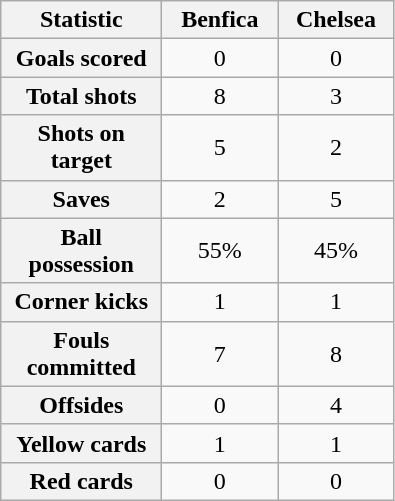<table class="wikitable plainrowheaders" style="text-align:center">
<tr>
<th scope="col" style="width:100px">Statistic</th>
<th scope="col" style="width:70px">Benfica</th>
<th scope="col" style="width:70px">Chelsea</th>
</tr>
<tr>
<th scope=row>Goals scored</th>
<td>0</td>
<td>0</td>
</tr>
<tr>
<th scope=row>Total shots</th>
<td>8</td>
<td>3</td>
</tr>
<tr>
<th scope=row>Shots on target</th>
<td>5</td>
<td>2</td>
</tr>
<tr>
<th scope=row>Saves</th>
<td>2</td>
<td>5</td>
</tr>
<tr>
<th scope=row>Ball possession</th>
<td>55%</td>
<td>45%</td>
</tr>
<tr>
<th scope=row>Corner kicks</th>
<td>1</td>
<td>1</td>
</tr>
<tr>
<th scope=row>Fouls committed</th>
<td>7</td>
<td>8</td>
</tr>
<tr>
<th scope=row>Offsides</th>
<td>0</td>
<td>4</td>
</tr>
<tr>
<th scope=row>Yellow cards</th>
<td>1</td>
<td>1</td>
</tr>
<tr>
<th scope=row>Red cards</th>
<td>0</td>
<td>0</td>
</tr>
</table>
